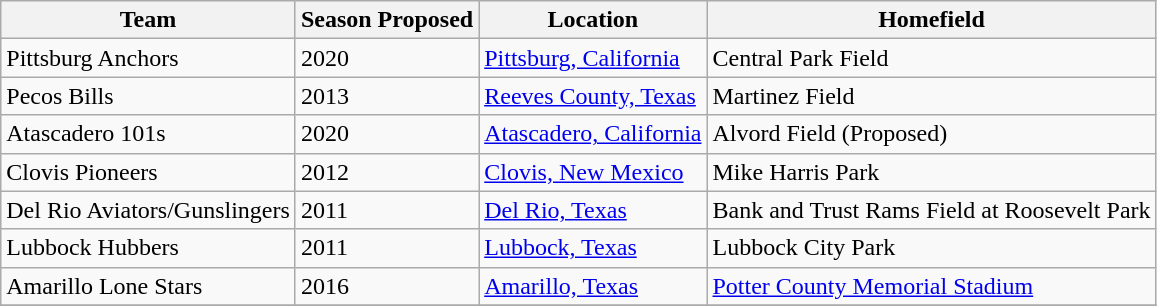<table class="wikitable">
<tr>
<th>Team</th>
<th>Season Proposed</th>
<th>Location</th>
<th>Homefield</th>
</tr>
<tr>
<td>Pittsburg Anchors</td>
<td>2020</td>
<td><a href='#'>Pittsburg, California</a></td>
<td>Central Park Field</td>
</tr>
<tr>
<td>Pecos Bills</td>
<td>2013</td>
<td><a href='#'>Reeves County, Texas</a></td>
<td>Martinez Field</td>
</tr>
<tr>
<td>Atascadero 101s</td>
<td>2020</td>
<td><a href='#'>Atascadero, California</a></td>
<td>Alvord Field (Proposed)</td>
</tr>
<tr>
<td>Clovis Pioneers</td>
<td>2012</td>
<td><a href='#'>Clovis, New Mexico</a></td>
<td>Mike Harris Park</td>
</tr>
<tr>
<td>Del Rio Aviators/Gunslingers</td>
<td>2011</td>
<td><a href='#'>Del Rio, Texas</a></td>
<td>Bank and Trust Rams Field at Roosevelt Park</td>
</tr>
<tr>
<td>Lubbock Hubbers</td>
<td>2011</td>
<td><a href='#'>Lubbock, Texas</a></td>
<td>Lubbock City Park</td>
</tr>
<tr>
<td>Amarillo Lone Stars</td>
<td>2016</td>
<td><a href='#'>Amarillo, Texas</a></td>
<td><a href='#'>Potter County Memorial Stadium</a></td>
</tr>
<tr>
</tr>
</table>
